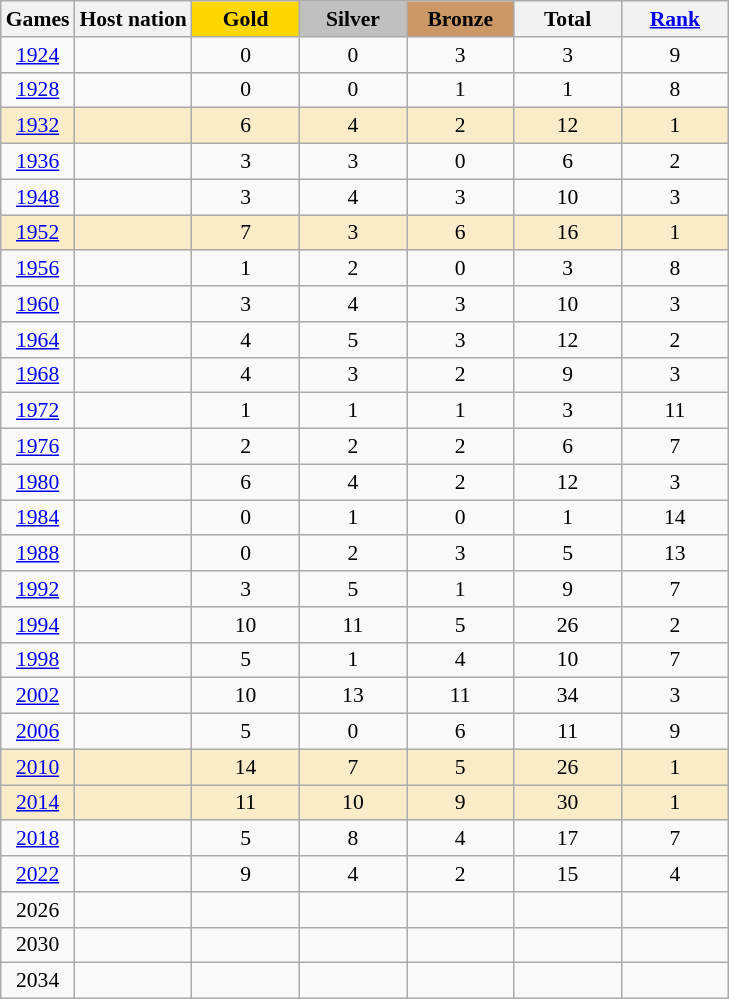<table class="wikitable sortable" style="text-align:center; font-size:90%;">
<tr>
<th>Games</th>
<th>Host nation</th>
<th style="background-color:gold; width:4.5em; font-weight:bold;">Gold</th>
<th style="background-color:silver; width:4.5em; font-weight:bold;">Silver</th>
<th style="background-color:#cc9966; width:4.5em; font-weight:bold;">Bronze</th>
<th style="width:4.5em; font-weight:bold;">Total</th>
<th style="width:4.5em; font-weight:bold;"><a href='#'>Rank</a></th>
</tr>
<tr>
<td><a href='#'>1924</a></td>
<td align=left></td>
<td>0</td>
<td>0</td>
<td>3</td>
<td>3</td>
<td>9</td>
</tr>
<tr>
<td><a href='#'>1928</a></td>
<td align=left></td>
<td>0</td>
<td>0</td>
<td>1</td>
<td>1</td>
<td>8</td>
</tr>
<tr bgcolor=faecc8>
<td><a href='#'>1932</a></td>
<td align=left></td>
<td>6</td>
<td>4</td>
<td>2</td>
<td>12</td>
<td>1</td>
</tr>
<tr>
<td><a href='#'>1936</a></td>
<td align=left></td>
<td>3</td>
<td>3</td>
<td>0</td>
<td>6</td>
<td>2</td>
</tr>
<tr>
<td><a href='#'>1948</a></td>
<td align=left></td>
<td>3</td>
<td>4</td>
<td>3</td>
<td>10</td>
<td>3</td>
</tr>
<tr bgcolor=faecc8>
<td><a href='#'>1952</a></td>
<td align=left></td>
<td>7</td>
<td>3</td>
<td>6</td>
<td>16</td>
<td>1</td>
</tr>
<tr>
<td><a href='#'>1956</a></td>
<td align=left></td>
<td>1</td>
<td>2</td>
<td>0</td>
<td>3</td>
<td>8</td>
</tr>
<tr>
<td><a href='#'>1960</a></td>
<td align=left></td>
<td>3</td>
<td>4</td>
<td>3</td>
<td>10</td>
<td>3</td>
</tr>
<tr>
<td><a href='#'>1964</a></td>
<td align=left></td>
<td>4</td>
<td>5</td>
<td>3</td>
<td>12</td>
<td>2</td>
</tr>
<tr>
<td><a href='#'>1968</a></td>
<td align=left></td>
<td>4</td>
<td>3</td>
<td>2</td>
<td>9</td>
<td>3</td>
</tr>
<tr>
<td><a href='#'>1972</a></td>
<td align=left></td>
<td>1</td>
<td>1</td>
<td>1</td>
<td>3</td>
<td>11</td>
</tr>
<tr>
<td><a href='#'>1976</a></td>
<td align=left></td>
<td>2</td>
<td>2</td>
<td>2</td>
<td>6</td>
<td>7</td>
</tr>
<tr>
<td><a href='#'>1980</a></td>
<td align=left></td>
<td>6</td>
<td>4</td>
<td>2</td>
<td>12</td>
<td>3</td>
</tr>
<tr>
<td><a href='#'>1984</a></td>
<td align=left></td>
<td>0</td>
<td>1</td>
<td>0</td>
<td>1</td>
<td>14</td>
</tr>
<tr>
<td><a href='#'>1988</a></td>
<td align=left></td>
<td>0</td>
<td>2</td>
<td>3</td>
<td>5</td>
<td>13</td>
</tr>
<tr>
<td><a href='#'>1992</a></td>
<td align=left></td>
<td>3</td>
<td>5</td>
<td>1</td>
<td>9</td>
<td>7</td>
</tr>
<tr>
<td><a href='#'>1994</a></td>
<td align=left></td>
<td>10</td>
<td>11</td>
<td>5</td>
<td>26</td>
<td>2</td>
</tr>
<tr>
<td><a href='#'>1998</a></td>
<td align=left></td>
<td>5</td>
<td>1</td>
<td>4</td>
<td>10</td>
<td>7</td>
</tr>
<tr>
<td><a href='#'>2002</a></td>
<td align=left></td>
<td>10</td>
<td>13</td>
<td>11</td>
<td>34</td>
<td>3</td>
</tr>
<tr>
<td><a href='#'>2006</a></td>
<td align=left></td>
<td>5</td>
<td>0</td>
<td>6</td>
<td>11</td>
<td>9</td>
</tr>
<tr bgcolor=faecc8>
<td><a href='#'>2010</a></td>
<td align=left></td>
<td>14</td>
<td>7</td>
<td>5</td>
<td>26</td>
<td>1</td>
</tr>
<tr bgcolor=faecc8>
<td><a href='#'>2014</a></td>
<td align=left></td>
<td>11</td>
<td>10</td>
<td>9</td>
<td>30</td>
<td>1</td>
</tr>
<tr>
<td><a href='#'>2018</a></td>
<td align=left></td>
<td>5</td>
<td>8</td>
<td>4</td>
<td>17</td>
<td>7</td>
</tr>
<tr>
<td><a href='#'>2022</a></td>
<td align=left></td>
<td>9</td>
<td>4</td>
<td>2</td>
<td>15</td>
<td>4</td>
</tr>
<tr>
<td>2026</td>
<td align=left></td>
<td></td>
<td></td>
<td></td>
<td></td>
<td></td>
</tr>
<tr>
<td>2030</td>
<td align=left></td>
<td></td>
<td></td>
<td></td>
<td></td>
<td></td>
</tr>
<tr>
<td>2034</td>
<td align=left></td>
<td></td>
<td></td>
<td></td>
<td></td>
<td></td>
</tr>
</table>
